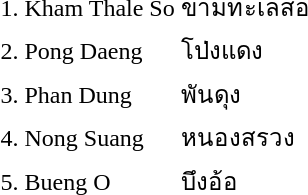<table>
<tr>
<td>1.</td>
<td>Kham Thale So</td>
<td>ขามทะเลสอ</td>
<td></td>
</tr>
<tr>
<td>2.</td>
<td>Pong Daeng</td>
<td>โป่งแดง</td>
<td></td>
</tr>
<tr>
<td>3.</td>
<td>Phan Dung</td>
<td>พันดุง</td>
<td></td>
</tr>
<tr>
<td>4.</td>
<td>Nong Suang</td>
<td>หนองสรวง</td>
<td></td>
</tr>
<tr>
<td>5.</td>
<td>Bueng O</td>
<td>บึงอ้อ</td>
<td></td>
</tr>
</table>
